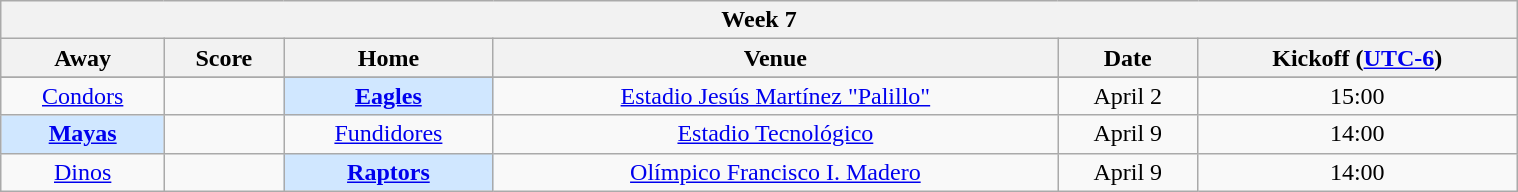<table class="wikitable mw-collapsible mw-collapsed" style="width:80%; margin:1em auto;">
<tr>
<th colspan="8">Week 7</th>
</tr>
<tr>
<th>Away</th>
<th>Score</th>
<th>Home</th>
<th>Venue</th>
<th>Date</th>
<th>Kickoff (<a href='#'>UTC-6</a>)</th>
</tr>
<tr>
</tr>
<tr align="center">
<td><a href='#'>Condors</a></td>
<td></td>
<td bgcolor="#D0E7FF"><strong><a href='#'>Eagles</a></strong></td>
<td><a href='#'>Estadio Jesús Martínez "Palillo"</a></td>
<td>April 2</td>
<td>15:00</td>
</tr>
<tr align="center">
<td bgcolor="#D0E7FF"><strong><a href='#'>Mayas</a></strong></td>
<td></td>
<td><a href='#'>Fundidores</a></td>
<td><a href='#'>Estadio Tecnológico</a></td>
<td>April 9</td>
<td>14:00</td>
</tr>
<tr align="center">
<td><a href='#'>Dinos</a></td>
<td></td>
<td bgcolor="#D0E7FF"><strong><a href='#'>Raptors</a></strong></td>
<td><a href='#'>Olímpico Francisco I. Madero</a></td>
<td>April 9</td>
<td>14:00</td>
</tr>
</table>
